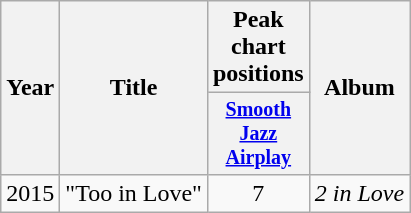<table class="wikitable" style="text-align:center";>
<tr>
<th rowspan="2">Year</th>
<th rowspan="2">Title</th>
<th colspan="1">Peak chart positions</th>
<th rowspan="2">Album</th>
</tr>
<tr style="font-size:smaller;">
<th style="width:50px;"><a href='#'>Smooth Jazz<br>Airplay</a><br></th>
</tr>
<tr>
<td>2015</td>
<td align="left">"Too in Love" <br></td>
<td>7</td>
<td><em>2 in Love</em></td>
</tr>
</table>
